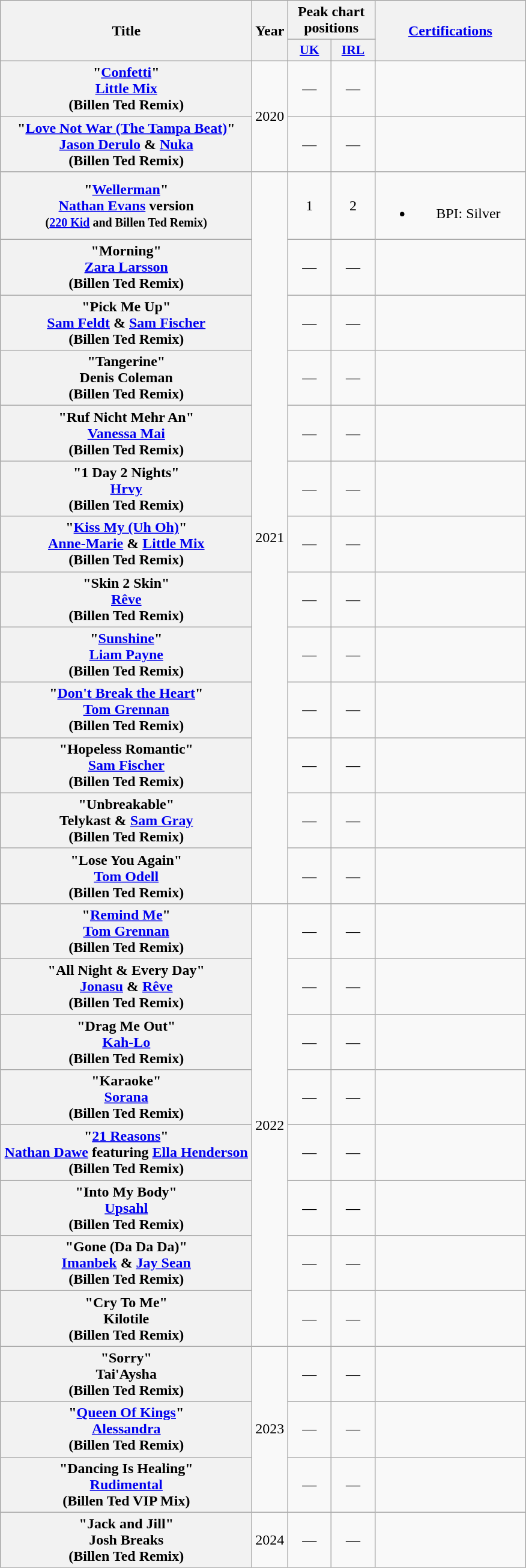<table class="wikitable plainrowheaders" style="text-align:center;">
<tr>
<th scope="col" rowspan="2" style="width:17em;">Title</th>
<th scope="col" rowspan="2" style="width:1em;">Year</th>
<th scope="col" colspan="2">Peak chart positions</th>
<th scope="col" rowspan="2" style="width:10em;"><a href='#'>Certifications</a></th>
</tr>
<tr>
<th scope="col" style="width:2.9em;font-size:90%;"><a href='#'>UK</a><br></th>
<th scope="col" style="width:2.9em;font-size:90%;"><a href='#'>IRL</a><br></th>
</tr>
<tr>
<th scope="row">"<a href='#'>Confetti</a>"<br><a href='#'>Little Mix</a>  <br><span>(Billen Ted Remix)</span></th>
<td rowspan="2">2020</td>
<td>―</td>
<td>―</td>
<td></td>
</tr>
<tr>
<th scope="row">"<a href='#'>Love Not War (The Tampa Beat)</a>"<br><a href='#'>Jason Derulo</a> & <a href='#'>Nuka</a>  <br><span>(Billen Ted Remix)</span></th>
<td>―</td>
<td>―</td>
<td></td>
</tr>
<tr>
<th scope="row">"<a href='#'>Wellerman</a>"<br><a href='#'>Nathan Evans</a> version<br><small>(<a href='#'>220 Kid</a> and Billen Ted Remix)</small></th>
<td rowspan="13">2021</td>
<td>1</td>
<td>2<br></td>
<td><br><ul><li>BPI: Silver</li></ul></td>
</tr>
<tr>
<th scope="row">"Morning"<br><a href='#'>Zara Larsson</a> <br><span>(Billen Ted Remix)</span></th>
<td>―</td>
<td>―</td>
<td></td>
</tr>
<tr>
<th scope="row">"Pick Me Up"<br><a href='#'>Sam Feldt</a> & <a href='#'>Sam Fischer</a>  <br><span>(Billen Ted Remix)</span></th>
<td>―</td>
<td>―</td>
<td></td>
</tr>
<tr>
<th scope="row">"Tangerine"<br>Denis Coleman  <br><span>(Billen Ted Remix)</span></th>
<td>―</td>
<td>―</td>
<td></td>
</tr>
<tr>
<th scope="row">"Ruf Nicht Mehr An"<br><a href='#'>Vanessa Mai</a>  <br><span>(Billen Ted Remix)</span></th>
<td>―</td>
<td>―</td>
<td></td>
</tr>
<tr>
<th scope="row">"1 Day 2 Nights"<br><a href='#'>Hrvy</a>  <br><span>(Billen Ted Remix)</span></th>
<td>―</td>
<td>―</td>
<td></td>
</tr>
<tr>
<th scope="row">"<a href='#'>Kiss My (Uh Oh)</a>"<br><a href='#'>Anne-Marie</a> & <a href='#'>Little Mix</a> <br><span>(Billen Ted Remix)</span></th>
<td>―</td>
<td>―</td>
<td></td>
</tr>
<tr>
<th scope="row">"Skin 2 Skin"<br><a href='#'>Rêve</a>  <br><span>(Billen Ted Remix)</span></th>
<td>―</td>
<td>―</td>
<td></td>
</tr>
<tr>
<th scope="row">"<a href='#'>Sunshine</a>"<br><a href='#'>Liam Payne</a><br><span>(Billen Ted Remix)</span></th>
<td>―</td>
<td>―</td>
<td></td>
</tr>
<tr>
<th scope="row">"<a href='#'>Don't Break the Heart</a>"<br><a href='#'>Tom Grennan</a><br><span>(Billen Ted Remix)</span></th>
<td>―</td>
<td>―</td>
<td></td>
</tr>
<tr>
<th scope="row">"Hopeless Romantic"<br><a href='#'>Sam Fischer</a>  <br><span>(Billen Ted Remix)</span></th>
<td>―</td>
<td>―</td>
<td></td>
</tr>
<tr>
<th scope="row">"Unbreakable"<br>Telykast & <a href='#'>Sam Gray</a>  <br><span>(Billen Ted Remix)</span></th>
<td>―</td>
<td>―</td>
<td></td>
</tr>
<tr>
<th scope="row">"Lose You Again"<br><a href='#'>Tom Odell</a><br><span>(Billen Ted Remix)</span></th>
<td>―</td>
<td>―</td>
<td></td>
</tr>
<tr>
<th scope="row">"<a href='#'>Remind Me</a>"<br><a href='#'>Tom Grennan</a>  <br><span>(Billen Ted Remix)</span></th>
<td rowspan="8">2022</td>
<td>―</td>
<td>―</td>
<td></td>
</tr>
<tr>
<th scope="row">"All Night & Every Day"<br><a href='#'>Jonasu</a> & <a href='#'>Rêve</a>  <br><span>(Billen Ted Remix)</span></th>
<td>―</td>
<td>―</td>
<td></td>
</tr>
<tr>
<th scope="row">"Drag Me Out"<br><a href='#'>Kah-Lo</a>  <br><span>(Billen Ted Remix)</span></th>
<td>―</td>
<td>―</td>
<td></td>
</tr>
<tr>
<th scope="row">"Karaoke"<br><a href='#'>Sorana</a>  <br><span>(Billen Ted Remix)</span></th>
<td>―</td>
<td>―</td>
<td></td>
</tr>
<tr>
<th scope="row">"<a href='#'>21 Reasons</a>"<br><a href='#'>Nathan Dawe</a> featuring <a href='#'>Ella Henderson</a>  <br><span>(Billen Ted Remix)</span></th>
<td>―</td>
<td>―</td>
<td></td>
</tr>
<tr>
<th scope="row">"Into My Body"<br><a href='#'>Upsahl</a>  <br><span>(Billen Ted Remix)</span></th>
<td>―</td>
<td>―</td>
<td></td>
</tr>
<tr>
<th scope="row">"Gone (Da Da Da)"<br><a href='#'>Imanbek</a> & <a href='#'>Jay Sean</a>  <br><span>(Billen Ted Remix)</span></th>
<td>―</td>
<td>―</td>
<td></td>
</tr>
<tr>
<th scope="row">"Cry To Me"<br>Kilotile  <br><span>(Billen Ted Remix)</span></th>
<td>―</td>
<td>―</td>
<td></td>
</tr>
<tr>
<th scope="row">"Sorry"<br>Tai'Aysha<br><span>(Billen Ted Remix)</span></th>
<td rowspan="3">2023</td>
<td>―</td>
<td>―</td>
<td></td>
</tr>
<tr>
<th scope="row">"<a href='#'>Queen Of Kings</a>"<br><a href='#'>Alessandra</a><br><span>(Billen Ted Remix)</span></th>
<td>―</td>
<td>―</td>
<td></td>
</tr>
<tr>
<th scope="row">"Dancing Is Healing"<br><a href='#'>Rudimental</a><br><span>(Billen Ted VIP Mix)</span></th>
<td>―</td>
<td>―</td>
<td></td>
</tr>
<tr>
<th scope="row">"Jack and Jill"<br>Josh Breaks<br><span>(Billen Ted Remix)</span></th>
<td>2024</td>
<td>―</td>
<td>―</td>
<td></td>
</tr>
</table>
